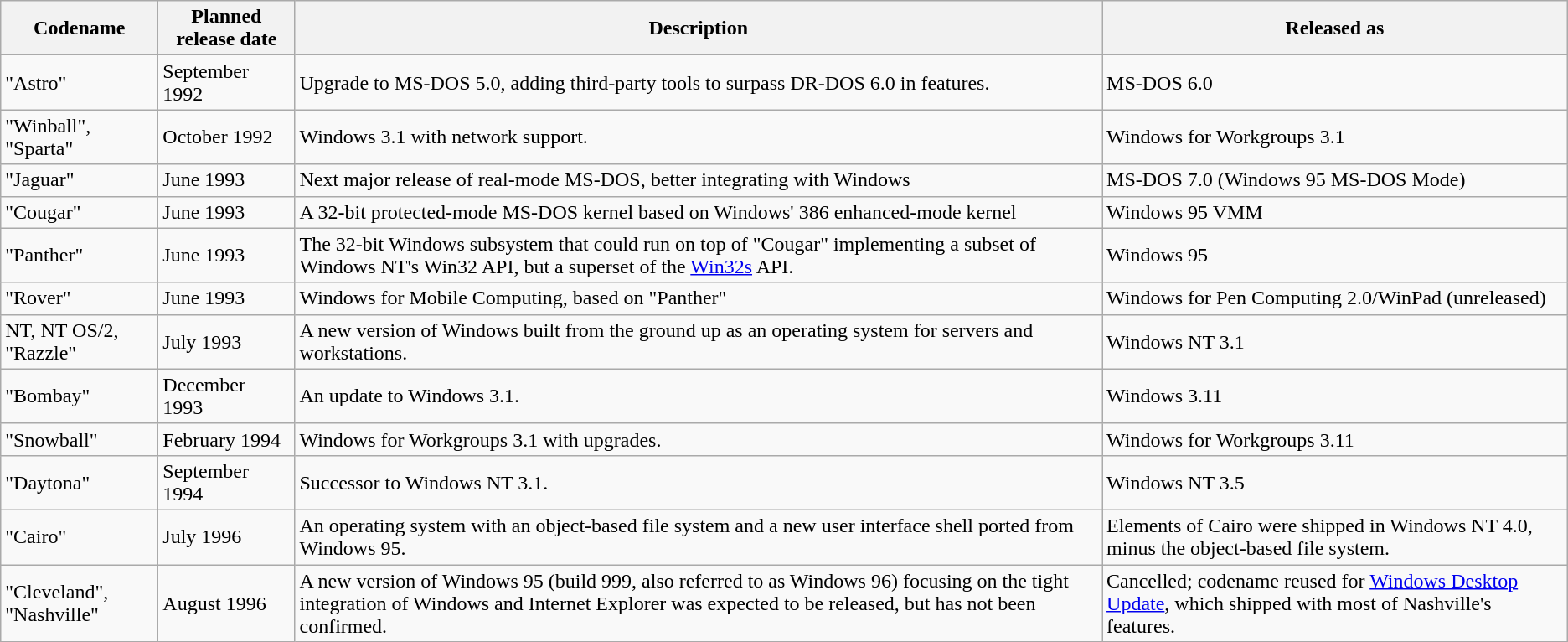<table class=wikitable>
<tr>
<th>Codename</th>
<th>Planned release date</th>
<th>Description</th>
<th>Released as</th>
</tr>
<tr>
<td>"Astro"</td>
<td>September 1992</td>
<td>Upgrade to MS-DOS 5.0, adding third-party tools to surpass DR-DOS 6.0 in features.</td>
<td>MS-DOS 6.0</td>
</tr>
<tr>
<td>"Winball", "Sparta"</td>
<td>October 1992</td>
<td>Windows 3.1 with network support.</td>
<td>Windows for Workgroups 3.1</td>
</tr>
<tr>
<td>"Jaguar"</td>
<td>June 1993</td>
<td>Next major release of real-mode MS-DOS, better integrating with Windows</td>
<td>MS-DOS 7.0 (Windows 95 MS-DOS Mode)</td>
</tr>
<tr>
<td>"Cougar"</td>
<td>June 1993</td>
<td>A 32-bit protected-mode MS-DOS kernel based on Windows' 386 enhanced-mode kernel</td>
<td>Windows 95 VMM</td>
</tr>
<tr>
<td>"Panther"</td>
<td>June 1993</td>
<td>The 32-bit Windows subsystem that could run on top of "Cougar" implementing a subset of Windows NT's Win32 API, but a superset of the <a href='#'>Win32s</a> API.</td>
<td>Windows 95</td>
</tr>
<tr>
<td>"Rover"</td>
<td>June 1993</td>
<td>Windows for Mobile Computing, based on "Panther"</td>
<td>Windows for Pen Computing 2.0/WinPad (unreleased)</td>
</tr>
<tr>
<td>NT, NT OS/2, "Razzle"</td>
<td>July 1993</td>
<td>A new version of Windows built from the ground up as an operating system for servers and workstations.</td>
<td>Windows NT 3.1</td>
</tr>
<tr>
<td>"Bombay"</td>
<td>December 1993</td>
<td>An update to Windows 3.1.</td>
<td>Windows 3.11</td>
</tr>
<tr>
<td>"Snowball"</td>
<td>February 1994</td>
<td>Windows for Workgroups 3.1 with upgrades.</td>
<td>Windows for Workgroups 3.11</td>
</tr>
<tr>
<td>"Daytona"</td>
<td>September 1994</td>
<td>Successor to Windows NT 3.1.</td>
<td>Windows NT 3.5</td>
</tr>
<tr>
<td>"Cairo"</td>
<td>July 1996</td>
<td>An operating system with an object-based file system and a new user interface shell ported from Windows 95.</td>
<td>Elements of Cairo were shipped in Windows NT 4.0, minus the object-based file system.</td>
</tr>
<tr>
<td>"Cleveland", "Nashville"</td>
<td>August 1996</td>
<td>A new version of Windows 95 (build 999, also referred to as Windows 96) focusing on the tight integration of Windows and Internet Explorer was expected to be released, but has not been confirmed.</td>
<td>Cancelled; codename reused for <a href='#'>Windows Desktop Update</a>, which shipped with most of Nashville's features.</td>
</tr>
</table>
